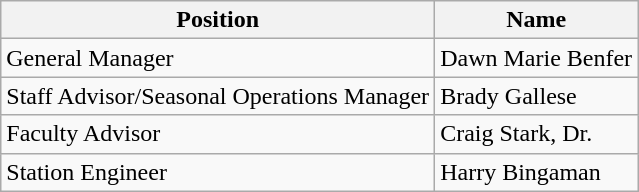<table class="wikitable sortable">
<tr>
<th>Position</th>
<th>Name</th>
</tr>
<tr>
<td>General Manager</td>
<td>Dawn Marie Benfer</td>
</tr>
<tr>
<td>Staff Advisor/Seasonal Operations Manager</td>
<td>Brady Gallese</td>
</tr>
<tr>
<td>Faculty Advisor</td>
<td>Craig Stark, Dr.</td>
</tr>
<tr>
<td>Station Engineer</td>
<td>Harry Bingaman</td>
</tr>
</table>
